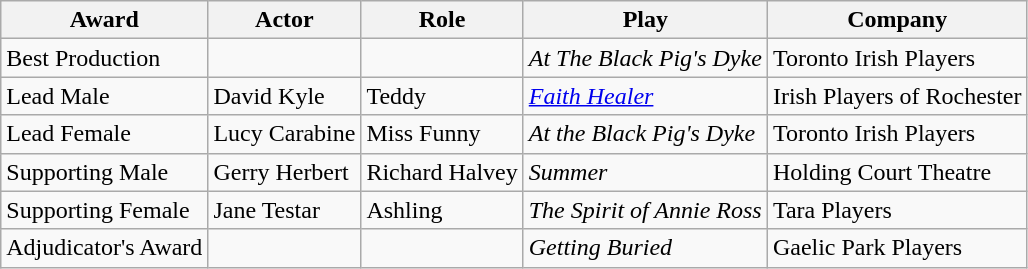<table class="wikitable">
<tr>
<th>Award</th>
<th>Actor</th>
<th>Role</th>
<th>Play</th>
<th>Company</th>
</tr>
<tr>
<td>Best Production</td>
<td></td>
<td></td>
<td><em>At The Black Pig's Dyke</em></td>
<td>Toronto Irish Players</td>
</tr>
<tr>
<td>Lead Male</td>
<td>David Kyle</td>
<td>Teddy</td>
<td><em><a href='#'>Faith Healer</a></em></td>
<td>Irish Players of Rochester</td>
</tr>
<tr>
<td>Lead Female</td>
<td>Lucy Carabine</td>
<td>Miss Funny</td>
<td><em>At the Black Pig's Dyke</em></td>
<td>Toronto Irish Players</td>
</tr>
<tr>
<td>Supporting Male</td>
<td>Gerry Herbert</td>
<td>Richard Halvey</td>
<td><em>Summer</em></td>
<td>Holding Court Theatre</td>
</tr>
<tr>
<td>Supporting Female</td>
<td>Jane Testar</td>
<td>Ashling</td>
<td><em>The Spirit of Annie Ross</em></td>
<td>Tara Players</td>
</tr>
<tr>
<td>Adjudicator's Award</td>
<td></td>
<td></td>
<td><em>Getting Buried</em></td>
<td>Gaelic Park Players</td>
</tr>
</table>
